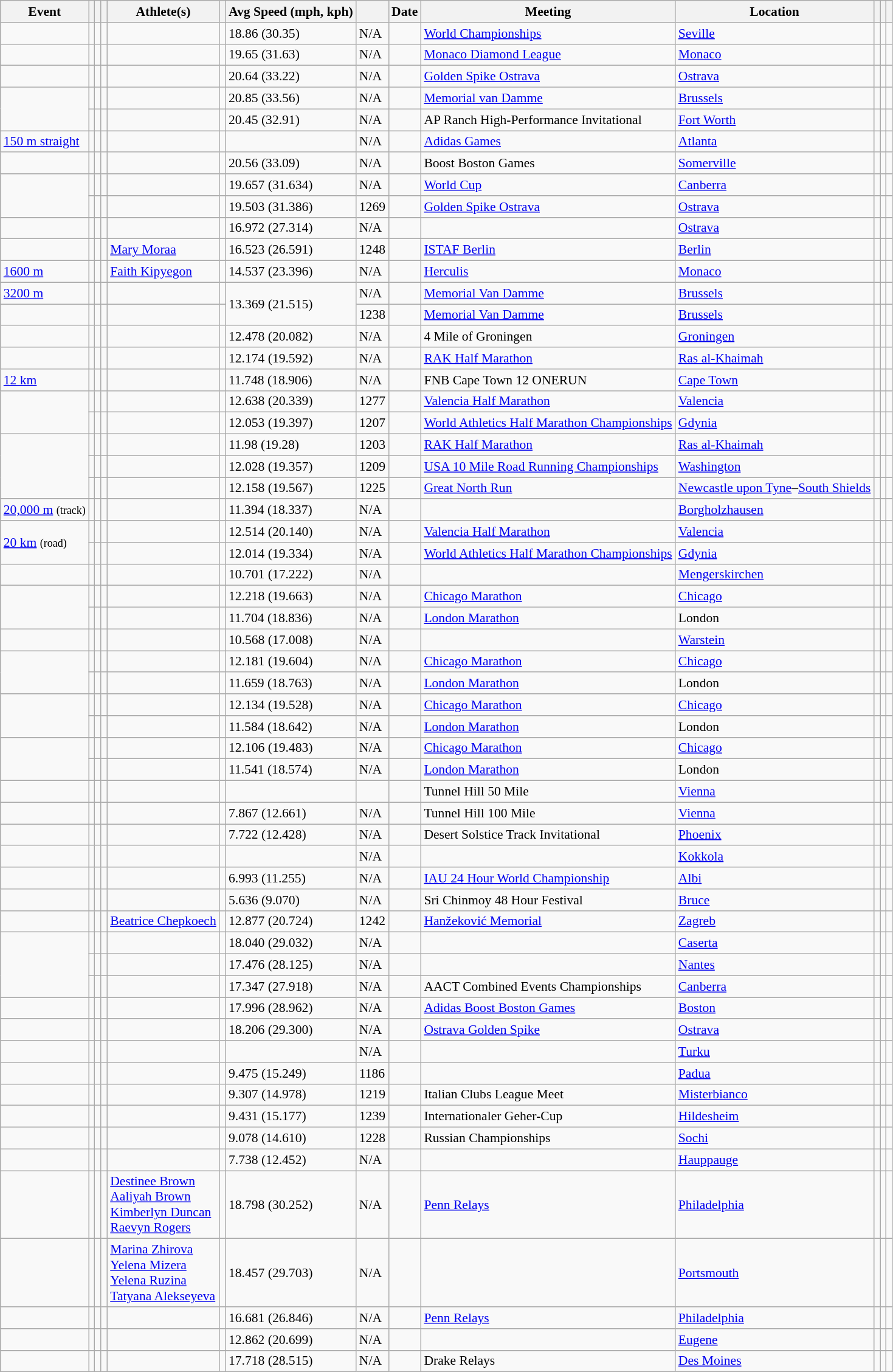<table class="wikitable sortable plainrowheaders" style="font-size:90%;">
<tr>
<th>Event</th>
<th></th>
<th class="unsortable"></th>
<th class="unsortable"></th>
<th>Athlete(s)</th>
<th></th>
<th>Avg Speed (mph, kph)</th>
<th></th>
<th>Date</th>
<th>Meeting</th>
<th>Location</th>
<th></th>
<th class="unsortable"></th>
<th class="unsortable"></th>
</tr>
<tr>
<td></td>
<td data-sort-value="1Secs00005.93"></td>
<td></td>
<td></td>
<td></td>
<td></td>
<td>18.86 (30.35)</td>
<td>N/A</td>
<td></td>
<td><a href='#'>World Championships</a></td>
<td><a href='#'>Seville</a></td>
<td></td>
<td></td>
</tr>
<tr>
<td></td>
<td data-sort-value="1Secs00006.83"></td>
<td></td>
<td></td>
<td></td>
<td></td>
<td>19.65 (31.63)</td>
<td>N/A</td>
<td></td>
<td><a href='#'>Monaco Diamond League</a></td>
<td><a href='#'>Monaco</a></td>
<td></td>
<td></td>
<td></td>
</tr>
<tr>
<td></td>
<td data-sort-value="1Secs00009.91"></td>
<td></td>
<td></td>
<td></td>
<td></td>
<td>20.64 (33.22)</td>
<td>N/A</td>
<td></td>
<td><a href='#'>Golden Spike Ostrava</a></td>
<td><a href='#'>Ostrava</a></td>
<td></td>
<td></td>
<td></td>
</tr>
<tr>
<td rowspan=2></td>
<td data-sort-value="1Secs00016.09"></td>
<td></td>
<td></td>
<td></td>
<td></td>
<td>20.85 (33.56)</td>
<td>N/A</td>
<td></td>
<td><a href='#'>Memorial van Damme</a></td>
<td><a href='#'>Brussels</a></td>
<td></td>
<td></td>
<td></td>
</tr>
<tr>
<td data-sort-value="1Secs00016.41"></td>
<td></td>
<td></td>
<td></td>
<td></td>
<td>20.45 (32.91)</td>
<td>N/A</td>
<td></td>
<td>AP Ranch High-Performance Invitational</td>
<td><a href='#'>Fort Worth</a></td>
<td></td>
<td></td>
<td></td>
</tr>
<tr>
<td><a href='#'>150 m straight</a></td>
<td data-sort-value="1Secs00015.85"></td>
<td></td>
<td></td>
<td></td>
<td></td>
<td></td>
<td>N/A</td>
<td></td>
<td><a href='#'>Adidas Games</a></td>
<td><a href='#'>Atlanta</a></td>
<td></td>
<td></td>
<td></td>
</tr>
<tr>
<td></td>
<td data-sort-value="1Secs00021.76"></td>
<td></td>
<td></td>
<td></td>
<td></td>
<td>20.56 (33.09)</td>
<td>N/A</td>
<td></td>
<td>Boost Boston Games</td>
<td><a href='#'>Somerville</a></td>
<td></td>
<td></td>
<td></td>
</tr>
<tr>
<td rowspan=2></td>
<td data-sort-value="1Secs00034.14"></td>
<td></td>
<td></td>
<td></td>
<td></td>
<td>19.657 (31.634)</td>
<td>N/A</td>
<td></td>
<td><a href='#'>World Cup</a></td>
<td><a href='#'>Canberra</a></td>
<td></td>
<td></td>
<td></td>
</tr>
<tr>
<td data-sort-value="1Secs00034.41"></td>
<td></td>
<td></td>
<td></td>
<td></td>
<td>19.503 (31.386)</td>
<td>1269</td>
<td></td>
<td><a href='#'>Golden Spike Ostrava</a></td>
<td><a href='#'>Ostrava</a></td>
<td></td>
<td></td>
<td></td>
</tr>
<tr>
<td></td>
<td data-sort-value="1Secs00065.90"></td>
<td></td>
<td></td>
<td></td>
<td></td>
<td>16.972 (27.314)</td>
<td>N/A</td>
<td></td>
<td></td>
<td><a href='#'>Ostrava</a></td>
<td></td>
<td></td>
<td></td>
</tr>
<tr>
<td></td>
<td data-sort-value="1Secs00081.63"></td>
<td></td>
<td></td>
<td><a href='#'>Mary Moraa</a></td>
<td></td>
<td>16.523 (26.591)</td>
<td>1248</td>
<td></td>
<td><a href='#'>ISTAF Berlin</a></td>
<td><a href='#'>Berlin</a></td>
<td></td>
<td></td>
<td></td>
</tr>
<tr>
<td><a href='#'>1600 m</a></td>
<td></td>
<td></td>
<td></td>
<td><a href='#'>Faith Kipyegon</a></td>
<td></td>
<td>14.537 (23.396)</td>
<td>N/A</td>
<td></td>
<td><a href='#'>Herculis</a></td>
<td><a href='#'>Monaco</a></td>
<td></td>
<td></td>
<td></td>
</tr>
<tr>
<td><a href='#'>3200 m</a></td>
<td></td>
<td></td>
<td></td>
<td></td>
<td></td>
<td rowspan="2">13.369 (21.515)</td>
<td>N/A</td>
<td></td>
<td><a href='#'>Memorial Van Damme</a></td>
<td><a href='#'>Brussels</a></td>
<td></td>
<td></td>
<td></td>
</tr>
<tr>
<td></td>
<td data-sort-value="1Secs00538.58"></td>
<td></td>
<td></td>
<td></td>
<td></td>
<td>1238</td>
<td></td>
<td><a href='#'>Memorial Van Damme</a></td>
<td><a href='#'>Brussels</a></td>
<td></td>
<td></td>
<td></td>
</tr>
<tr>
<td></td>
<td data-sort-value="1Secs01154.00"></td>
<td></td>
<td></td>
<td></td>
<td></td>
<td>12.478 (20.082)</td>
<td>N/A</td>
<td></td>
<td>4 Mile of Groningen</td>
<td><a href='#'>Groningen</a></td>
<td></td>
<td></td>
<td></td>
</tr>
<tr>
<td></td>
<td data-sort-value="1Secs01470.00"></td>
<td></td>
<td></td>
<td></td>
<td></td>
<td>12.174 (19.592)</td>
<td>N/A</td>
<td></td>
<td><a href='#'>RAK Half Marathon</a></td>
<td><a href='#'>Ras al-Khaimah</a></td>
<td></td>
<td></td>
<td></td>
</tr>
<tr>
<td><a href='#'>12 km</a> </td>
<td data-sort-value="1Secs01470.00"></td>
<td></td>
<td></td>
<td></td>
<td></td>
<td>11.748 (18.906)</td>
<td>N/A</td>
<td></td>
<td>FNB Cape Town 12 ONERUN</td>
<td><a href='#'>Cape Town</a></td>
<td></td>
<td></td>
<td></td>
</tr>
<tr>
<td rowspan=2></td>
<td data-sort-value="1Secs02655.00"></td>
<td></td>
<td> </td>
<td></td>
<td></td>
<td>12.638 (20.339)</td>
<td>1277</td>
<td></td>
<td><a href='#'>Valencia Half Marathon</a></td>
<td><a href='#'>Valencia</a></td>
<td></td>
<td></td>
<td></td>
</tr>
<tr>
<td data-sort-value="1Secs02737.00"></td>
<td></td>
<td> </td>
<td></td>
<td></td>
<td>12.053 (19.397)</td>
<td>1207</td>
<td></td>
<td><a href='#'>World Athletics Half Marathon Championships</a></td>
<td><a href='#'>Gdynia</a></td>
<td></td>
<td></td>
<td></td>
</tr>
<tr>
<td rowspan=3></td>
<td data-sort-value="1Secs03005.00"></td>
<td></td>
<td></td>
<td></td>
<td></td>
<td>11.98 (19.28)</td>
<td>1203</td>
<td></td>
<td><a href='#'>RAK Half Marathon</a></td>
<td><a href='#'>Ras al-Khaimah</a></td>
<td></td>
<td></td>
<td></td>
</tr>
<tr>
<td data-sort-value="1Secs02993.00"></td>
<td></td>
<td></td>
<td></td>
<td></td>
<td>12.028 (19.357)</td>
<td>1209</td>
<td></td>
<td><a href='#'>USA 10 Mile Road Running Championships</a></td>
<td><a href='#'>Washington</a></td>
<td></td>
<td></td>
</tr>
<tr>
<td></td>
<td></td>
<td> </td>
<td></td>
<td></td>
<td>12.158 (19.567)</td>
<td>1225</td>
<td></td>
<td><a href='#'>Great North Run</a></td>
<td><a href='#'>Newcastle upon Tyne</a>–<a href='#'>South Shields</a></td>
<td></td>
<td></td>
<td></td>
</tr>
<tr>
<td><a href='#'>20,000 m</a> <small>(track)</small></td>
<td data-sort-value="1Secs03926.60"></td>
<td></td>
<td></td>
<td></td>
<td></td>
<td>11.394 (18.337)</td>
<td>N/A</td>
<td></td>
<td></td>
<td><a href='#'>Borgholzhausen</a></td>
<td></td>
<td></td>
<td></td>
</tr>
<tr>
<td rowspan=2><a href='#'>20 km</a> <small>(road)</small></td>
<td data-sort-value="1Secs03575.00"></td>
<td></td>
<td> </td>
<td></td>
<td></td>
<td>12.514 (20.140)</td>
<td>N/A</td>
<td></td>
<td><a href='#'>Valencia Half Marathon</a></td>
<td><a href='#'>Valencia</a></td>
<td></td>
<td></td>
<td></td>
</tr>
<tr>
<td data-sort-value="1Secs03777.00"></td>
<td></td>
<td> </td>
<td></td>
<td></td>
<td>12.014 (19.334)</td>
<td>N/A</td>
<td></td>
<td><a href='#'>World Athletics Half Marathon Championships</a></td>
<td><a href='#'>Gdynia</a></td>
<td></td>
<td></td>
<td></td>
</tr>
<tr>
<td></td>
<td data-sort-value="1Secs05225.84"></td>
<td></td>
<td></td>
<td></td>
<td></td>
<td>10.701 (17.222)</td>
<td>N/A</td>
<td></td>
<td></td>
<td><a href='#'>Mengerskirchen</a></td>
<td></td>
<td></td>
<td></td>
</tr>
<tr>
<td rowspan=2></td>
<td data-sort-value="1Secs04577.00"></td>
<td></td>
<td> </td>
<td></td>
<td></td>
<td>12.218 (19.663)</td>
<td>N/A</td>
<td></td>
<td><a href='#'>Chicago Marathon</a></td>
<td><a href='#'>Chicago</a></td>
<td></td>
<td></td>
<td></td>
</tr>
<tr>
<td></td>
<td></td>
<td> </td>
<td></td>
<td></td>
<td>11.704 (18.836)</td>
<td>N/A</td>
<td></td>
<td><a href='#'>London Marathon</a></td>
<td>London</td>
<td></td>
<td></td>
<td></td>
</tr>
<tr>
<td></td>
<td data-sort-value="1Secs06350.00"></td>
<td></td>
<td></td>
<td></td>
<td></td>
<td>10.568 (17.008)</td>
<td>N/A</td>
<td></td>
<td></td>
<td><a href='#'>Warstein</a></td>
<td></td>
<td></td>
<td></td>
</tr>
<tr>
<td rowspan=2></td>
<td data-sort-value="1Secs05509.00"></td>
<td></td>
<td> </td>
<td></td>
<td></td>
<td>12.181 (19.604)</td>
<td>N/A</td>
<td></td>
<td><a href='#'>Chicago Marathon</a></td>
<td><a href='#'>Chicago</a></td>
<td></td>
<td></td>
<td></td>
</tr>
<tr>
<td></td>
<td></td>
<td> </td>
<td></td>
<td></td>
<td>11.659 (18.763)</td>
<td>N/A</td>
<td></td>
<td><a href='#'>London Marathon</a></td>
<td>London</td>
<td></td>
<td></td>
<td></td>
</tr>
<tr>
<td rowspan=2></td>
<td data-sort-value="1Secs06452.00"></td>
<td></td>
<td> </td>
<td></td>
<td></td>
<td>12.134 (19.528)</td>
<td>N/A</td>
<td></td>
<td><a href='#'>Chicago Marathon</a></td>
<td><a href='#'>Chicago</a></td>
<td></td>
<td></td>
<td></td>
</tr>
<tr>
<td data-sort-value="1Secs06759.00"></td>
<td></td>
<td> </td>
<td></td>
<td></td>
<td>11.584 (18.642)</td>
<td>N/A</td>
<td></td>
<td><a href='#'>London Marathon</a></td>
<td>London</td>
<td></td>
<td></td>
<td></td>
</tr>
<tr>
<td rowspan=2></td>
<td data-sort-value="1Secs07391.00"></td>
<td></td>
<td> </td>
<td></td>
<td></td>
<td>12.106 (19.483)</td>
<td>N/A</td>
<td></td>
<td><a href='#'>Chicago Marathon</a></td>
<td><a href='#'>Chicago</a></td>
<td></td>
<td></td>
<td></td>
</tr>
<tr>
<td></td>
<td></td>
<td> </td>
<td></td>
<td></td>
<td>11.541 (18.574)</td>
<td>N/A</td>
<td></td>
<td><a href='#'>London Marathon</a></td>
<td>London</td>
<td></td>
<td></td>
<td></td>
</tr>
<tr>
<td></td>
<td></td>
<td></td>
<td></td>
<td></td>
<td></td>
<td></td>
<td></td>
<td></td>
<td>Tunnel Hill 50 Mile</td>
<td><a href='#'>Vienna</a></td>
<td></td>
<td></td>
<td></td>
</tr>
<tr>
<td></td>
<td></td>
<td></td>
<td></td>
<td></td>
<td></td>
<td>7.867 (12.661)</td>
<td>N/A</td>
<td></td>
<td>Tunnel Hill 100 Mile</td>
<td><a href='#'>Vienna</a></td>
<td></td>
<td></td>
<td></td>
</tr>
<tr>
<td> </td>
<td data-sort-value="1Mtrs49130.00"></td>
<td></td>
<td></td>
<td></td>
<td></td>
<td>7.722 (12.428)</td>
<td>N/A</td>
<td></td>
<td>Desert Solstice Track Invitational</td>
<td><a href='#'>Phoenix</a></td>
<td></td>
<td></td>
<td></td>
</tr>
<tr>
<td> </td>
<td data-sort-value="1Mtrs53600.00"></td>
<td></td>
<td></td>
<td></td>
<td></td>
<td></td>
<td>N/A</td>
<td></td>
<td></td>
<td><a href='#'>Kokkola</a></td>
<td></td>
<td></td>
<td></td>
</tr>
<tr>
<td></td>
<td data-sort-value="2Mtrs270116"></td>
<td></td>
<td></td>
<td></td>
<td></td>
<td>6.993 (11.255)</td>
<td>N/A</td>
<td></td>
<td><a href='#'>IAU 24 Hour World Championship</a></td>
<td><a href='#'>Albi</a></td>
<td></td>
<td></td>
<td></td>
</tr>
<tr>
<td></td>
<td data-sort-value="4Mtrs435366"></td>
<td></td>
<td></td>
<td></td>
<td></td>
<td>5.636 (9.070)</td>
<td>N/A</td>
<td></td>
<td>Sri Chinmoy 48 Hour Festival</td>
<td><a href='#'>Bruce</a></td>
<td></td>
<td></td>
<td></td>
</tr>
<tr>
<td></td>
<td data-sort-value="1Secs00362.16"></td>
<td></td>
<td></td>
<td><a href='#'>Beatrice Chepkoech</a></td>
<td></td>
<td>12.877 (20.724)</td>
<td>1242</td>
<td></td>
<td><a href='#'>Hanžeković Memorial</a></td>
<td><a href='#'>Zagreb</a></td>
<td></td>
<td></td>
<td></td>
</tr>
<tr>
<td rowspan=3></td>
<td data-sort-value="1Secs00024.80"></td>
<td></td>
<td></td>
<td></td>
<td></td>
<td>18.040 (29.032)</td>
<td>N/A</td>
<td></td>
<td></td>
<td><a href='#'>Caserta</a></td>
<td></td>
<td></td>
<td></td>
</tr>
<tr>
<td data-sort-value="1Secs00025.60"></td>
<td></td>
<td></td>
<td></td>
<td></td>
<td>17.476 (28.125)</td>
<td>N/A</td>
<td></td>
<td></td>
<td><a href='#'>Nantes</a></td>
<td></td>
<td></td>
<td></td>
</tr>
<tr>
<td data-sort-value="1Secs00025.79"></td>
<td></td>
<td></td>
<td></td>
<td></td>
<td>17.347 (27.918)</td>
<td>N/A</td>
<td></td>
<td>AACT Combined Events Championships</td>
<td><a href='#'>Canberra</a></td>
<td></td>
<td></td>
<td></td>
</tr>
<tr>
<td></td>
<td data-sort-value="1Secs00024.86"></td>
<td></td>
<td></td>
<td></td>
<td></td>
<td>17.996 (28.962)</td>
<td>N/A</td>
<td></td>
<td><a href='#'>Adidas Boost Boston Games</a></td>
<td><a href='#'>Boston</a></td>
<td></td>
<td></td>
<td></td>
</tr>
<tr>
<td></td>
<td data-sort-value="1Secs00036.86"></td>
<td></td>
<td></td>
<td></td>
<td></td>
<td>18.206 (29.300)</td>
<td>N/A</td>
<td></td>
<td><a href='#'>Ostrava Golden Spike</a></td>
<td><a href='#'>Ostrava</a></td>
<td></td>
<td></td>
<td></td>
</tr>
<tr>
<td></td>
<td data-sort-value="3Pts10798"></td>
<td></td>
<td></td>
<td></td>
<td></td>
<td></td>
<td>N/A</td>
<td></td>
<td></td>
<td><a href='#'>Turku</a></td>
<td></td>
<td></td>
<td></td>
</tr>
<tr>
<td></td>
<td data-sort-value="1Secs00708.24"></td>
<td></td>
<td></td>
<td></td>
<td></td>
<td>9.475 (15.249)</td>
<td>1186</td>
<td></td>
<td></td>
<td><a href='#'>Padua</a></td>
<td></td>
<td></td>
<td></td>
</tr>
<tr>
<td></td>
<td data-sort-value="1Secs01201.80"></td>
<td></td>
<td></td>
<td></td>
<td></td>
<td>9.307 (14.978)</td>
<td>1219</td>
<td></td>
<td>Italian Clubs League Meet</td>
<td><a href='#'>Misterbianco</a></td>
<td></td>
<td></td>
<td></td>
</tr>
<tr>
<td></td>
<td data-sort-value="1Secs01271.00"></td>
<td></td>
<td></td>
<td></td>
<td></td>
<td>9.431 (15.177)</td>
<td>1239</td>
<td></td>
<td>Internationaler Geher-Cup</td>
<td><a href='#'>Hildesheim</a></td>
<td></td>
<td></td>
<td></td>
</tr>
<tr>
<td></td>
<td></td>
<td></td>
<td></td>
<td></td>
<td></td>
<td>9.078 (14.610)</td>
<td>1228</td>
<td></td>
<td>Russian Championships</td>
<td><a href='#'>Sochi</a></td>
<td></td>
<td></td>
<td></td>
</tr>
<tr>
<td></td>
<td data-sort-value="1Secs04596.00"></td>
<td></td>
<td></td>
<td></td>
<td></td>
<td>7.738 (12.452)</td>
<td>N/A</td>
<td></td>
<td></td>
<td><a href='#'>Hauppauge</a></td>
<td></td>
<td></td>
<td></td>
</tr>
<tr>
<td></td>
<td></td>
<td></td>
<td></td>
<td><a href='#'>Destinee Brown</a><br><a href='#'>Aaliyah Brown</a><br><a href='#'>Kimberlyn Duncan</a><br><a href='#'>Raevyn Rogers</a></td>
<td></td>
<td>18.798 (30.252)</td>
<td>N/A</td>
<td></td>
<td><a href='#'>Penn Relays</a></td>
<td><a href='#'>Philadelphia</a></td>
<td></td>
<td></td>
<td></td>
</tr>
<tr>
<td></td>
<td></td>
<td></td>
<td></td>
<td><a href='#'>Marina Zhirova</a><br><a href='#'>Yelena Mizera</a><br><a href='#'>Yelena Ruzina</a><br><a href='#'>Tatyana Alekseyeva</a></td>
<td></td>
<td>18.457 (29.703)</td>
<td>N/A</td>
<td></td>
<td></td>
<td><a href='#'>Portsmouth</a></td>
<td></td>
<td></td>
<td></td>
</tr>
<tr>
<td></td>
<td data-sort-value="1Secs00214.56"></td>
<td></td>
<td></td>
<td></td>
<td></td>
<td>16.681 (26.846)</td>
<td>N/A</td>
<td></td>
<td><a href='#'>Penn Relays</a></td>
<td><a href='#'>Philadelphia</a></td>
<td></td>
<td></td>
<td></td>
</tr>
<tr>
<td></td>
<td data-sort-value="1Secs01119.58"></td>
<td></td>
<td></td>
<td></td>
<td></td>
<td>12.862 (20.699)</td>
<td>N/A</td>
<td></td>
<td></td>
<td><a href='#'>Eugene</a></td>
<td></td>
<td></td>
<td></td>
</tr>
<tr>
<td></td>
<td data-sort-value="1Secs00050.50"></td>
<td></td>
<td></td>
<td></td>
<td></td>
<td>17.718 (28.515)</td>
<td>N/A</td>
<td></td>
<td>Drake Relays</td>
<td><a href='#'>Des Moines</a></td>
<td></td>
<td></td>
</tr>
</table>
